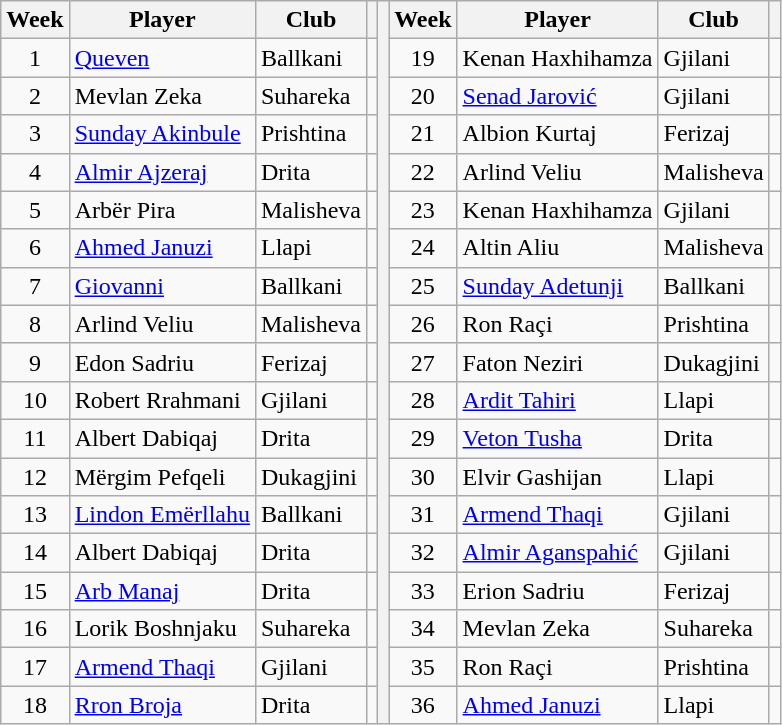<table class="wikitable">
<tr>
<th>Week</th>
<th>Player</th>
<th>Club</th>
<th></th>
<th rowspan="19"></th>
<th>Week</th>
<th>Player</th>
<th>Club</th>
<th></th>
</tr>
<tr>
<td align="center">1</td>
<td> <a href='#'>Queven</a></td>
<td>Ballkani</td>
<td align="center"></td>
<td align="center">19</td>
<td> Kenan Haxhihamza</td>
<td>Gjilani</td>
<td align="center"></td>
</tr>
<tr>
<td align="center">2</td>
<td> Mevlan Zeka</td>
<td>Suhareka</td>
<td align="center"></td>
<td align="center">20</td>
<td> <a href='#'>Senad Jarović</a></td>
<td>Gjilani</td>
<td align="center"></td>
</tr>
<tr>
<td align="center">3</td>
<td> <a href='#'>Sunday Akinbule</a></td>
<td>Prishtina</td>
<td align="center"></td>
<td align="center">21</td>
<td> Albion Kurtaj</td>
<td>Ferizaj</td>
<td align="center"></td>
</tr>
<tr>
<td align="center">4</td>
<td> <a href='#'>Almir Ajzeraj</a></td>
<td>Drita</td>
<td align="center"></td>
<td align="center">22</td>
<td> Arlind Veliu</td>
<td>Malisheva</td>
<td align="center"></td>
</tr>
<tr>
<td align="center">5</td>
<td> Arbër Pira</td>
<td>Malisheva</td>
<td align="center"></td>
<td align="center">23</td>
<td> Kenan Haxhihamza</td>
<td>Gjilani</td>
<td align="center"></td>
</tr>
<tr>
<td align="center">6</td>
<td> <a href='#'>Ahmed Januzi</a></td>
<td>Llapi</td>
<td align="center"></td>
<td align="center">24</td>
<td> Altin Aliu</td>
<td>Malisheva</td>
<td align="center"></td>
</tr>
<tr>
<td align="center">7</td>
<td> <a href='#'>Giovanni</a></td>
<td>Ballkani</td>
<td align="center"></td>
<td align="center">25</td>
<td> <a href='#'>Sunday Adetunji</a></td>
<td>Ballkani</td>
<td align="center"></td>
</tr>
<tr>
<td align="center">8</td>
<td> Arlind Veliu</td>
<td>Malisheva</td>
<td align="center"></td>
<td align="center">26</td>
<td> Ron Raçi</td>
<td>Prishtina</td>
<td align="center"></td>
</tr>
<tr>
<td align="center">9</td>
<td> Edon Sadriu</td>
<td>Ferizaj</td>
<td align="center"></td>
<td align="center">27</td>
<td> Faton Neziri</td>
<td>Dukagjini</td>
<td align="center"></td>
</tr>
<tr>
<td align="center">10</td>
<td> Robert Rrahmani</td>
<td>Gjilani</td>
<td align="center"></td>
<td align="center">28</td>
<td> <a href='#'>Ardit Tahiri</a></td>
<td>Llapi</td>
<td align="center"></td>
</tr>
<tr>
<td align="center">11</td>
<td> Albert Dabiqaj</td>
<td>Drita</td>
<td align="center"></td>
<td align="center">29</td>
<td> <a href='#'>Veton Tusha</a></td>
<td>Drita</td>
<td align="center"></td>
</tr>
<tr>
<td align="center">12</td>
<td> Mërgim Pefqeli</td>
<td>Dukagjini</td>
<td align="center"></td>
<td align="center">30</td>
<td> Elvir Gashijan</td>
<td>Llapi</td>
<td align="center"></td>
</tr>
<tr>
<td align="center">13</td>
<td> <a href='#'>Lindon Emërllahu</a></td>
<td>Ballkani</td>
<td align="center"></td>
<td align="center">31</td>
<td> <a href='#'>Armend Thaqi</a></td>
<td>Gjilani</td>
<td align="center"></td>
</tr>
<tr>
<td align="center">14</td>
<td> Albert Dabiqaj</td>
<td>Drita</td>
<td align="center"></td>
<td align="center">32</td>
<td> <a href='#'>Almir Aganspahić</a></td>
<td>Gjilani</td>
<td align="center"></td>
</tr>
<tr>
<td align="center">15</td>
<td> <a href='#'>Arb Manaj</a></td>
<td>Drita</td>
<td align="center"></td>
<td align="center">33</td>
<td> Erion Sadriu</td>
<td>Ferizaj</td>
<td align="center"></td>
</tr>
<tr>
<td align="center">16</td>
<td> Lorik Boshnjaku</td>
<td>Suhareka</td>
<td align="center"></td>
<td align="center">34</td>
<td> Mevlan Zeka</td>
<td>Suhareka</td>
<td align="center"></td>
</tr>
<tr>
<td align="center">17</td>
<td> <a href='#'>Armend Thaqi</a></td>
<td>Gjilani</td>
<td align="center"></td>
<td align="center">35</td>
<td> Ron Raçi</td>
<td>Prishtina</td>
<td align="center"></td>
</tr>
<tr>
<td align="center">18</td>
<td> <a href='#'>Rron Broja</a></td>
<td>Drita</td>
<td align="center"></td>
<td align="center">36</td>
<td> <a href='#'>Ahmed Januzi</a></td>
<td>Llapi</td>
<td align="center"></td>
</tr>
</table>
